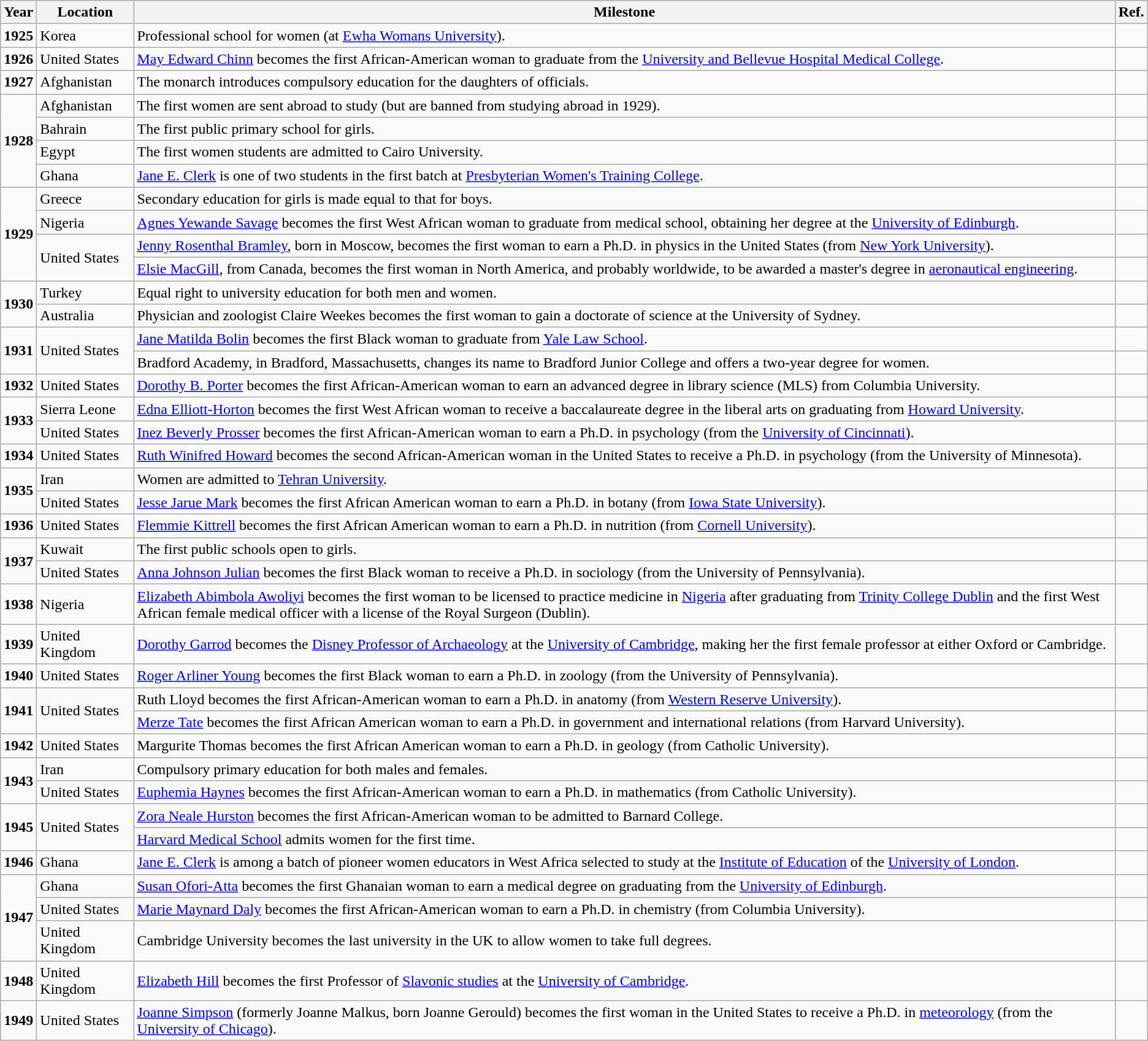<table class="wikitable sortable">
<tr>
<th>Year</th>
<th>Location</th>
<th>Milestone</th>
<th>Ref.</th>
</tr>
<tr>
<td><strong>1925</strong></td>
<td>Korea</td>
<td>Professional school for women (at <a href='#'>Ewha Womans University</a>).</td>
<td></td>
</tr>
<tr>
<td><strong>1926</strong></td>
<td>United States</td>
<td><a href='#'>May Edward Chinn</a> becomes the first African-American woman to graduate from the <a href='#'>University and Bellevue Hospital Medical College</a>.</td>
<td></td>
</tr>
<tr>
<td><strong>1927</strong></td>
<td>Afghanistan</td>
<td>The monarch introduces compulsory education for the daughters of officials.</td>
<td></td>
</tr>
<tr>
<td rowspan="4"><strong>1928</strong></td>
<td>Afghanistan</td>
<td>The first women are sent abroad to study (but are banned from studying abroad in 1929).</td>
<td></td>
</tr>
<tr>
<td>Bahrain</td>
<td>The first public primary school for girls.</td>
<td></td>
</tr>
<tr>
<td>Egypt</td>
<td>The first women students are admitted to Cairo University.</td>
<td></td>
</tr>
<tr>
<td>Ghana</td>
<td><a href='#'>Jane E. Clerk</a> is one of two students in the first batch at <a href='#'>Presbyterian Women's Training College</a>.</td>
<td></td>
</tr>
<tr>
<td rowspan="4"><strong>1929</strong></td>
<td>Greece</td>
<td>Secondary education for girls is made equal to that for boys.</td>
<td></td>
</tr>
<tr>
<td>Nigeria</td>
<td><a href='#'>Agnes Yewande Savage</a> becomes the first West African woman to graduate from medical school, obtaining her degree at the <a href='#'>University of Edinburgh</a>.</td>
<td></td>
</tr>
<tr>
<td rowspan="2">United States</td>
<td><a href='#'>Jenny Rosenthal Bramley</a>, born in Moscow, becomes the first woman to earn a Ph.D. in physics in the United States (from <a href='#'>New York University</a>).</td>
<td></td>
</tr>
<tr>
<td><a href='#'>Elsie MacGill</a>, from Canada, becomes the first woman in North America, and probably worldwide, to be awarded a master's degree in <a href='#'>aeronautical engineering</a>.</td>
<td></td>
</tr>
<tr>
<td rowspan="2"><strong>1930</strong></td>
<td>Turkey</td>
<td>Equal right to university education for both men and women.</td>
<td></td>
</tr>
<tr>
<td>Australia</td>
<td>Physician and zoologist Claire Weekes becomes the first woman to gain a doctorate of science at the University of Sydney.</td>
<td></td>
</tr>
<tr>
<td rowspan="2"><strong>1931</strong></td>
<td rowspan="2">United States</td>
<td><a href='#'>Jane Matilda Bolin</a> becomes the first Black woman to graduate from <a href='#'>Yale Law School</a>.</td>
<td></td>
</tr>
<tr>
<td>Bradford Academy, in Bradford, Massachusetts, changes its name to Bradford Junior College and offers a two-year degree for women.</td>
<td></td>
</tr>
<tr>
<td><strong>1932</strong></td>
<td>United States</td>
<td><a href='#'>Dorothy B. Porter</a> becomes the first African-American woman to earn an advanced degree in library science (MLS) from Columbia University.</td>
<td></td>
</tr>
<tr>
<td rowspan="2"><strong>1933</strong></td>
<td>Sierra Leone</td>
<td><a href='#'>Edna Elliott-Horton</a> becomes the first West African woman to receive a baccalaureate degree in the liberal arts on graduating from <a href='#'>Howard University</a>.</td>
<td></td>
</tr>
<tr>
<td>United States</td>
<td><a href='#'>Inez Beverly Prosser</a> becomes the first African-American woman to earn a Ph.D. in psychology (from the <a href='#'>University of Cincinnati</a>).</td>
<td></td>
</tr>
<tr>
<td><strong>1934</strong></td>
<td>United States</td>
<td><a href='#'>Ruth Winifred Howard</a> becomes the second African-American woman in the United States to receive a Ph.D. in psychology (from the University of Minnesota).</td>
<td></td>
</tr>
<tr>
<td rowspan="2"><strong>1935</strong></td>
<td>Iran</td>
<td>Women are admitted to <a href='#'>Tehran University</a>.</td>
<td></td>
</tr>
<tr>
<td>United States</td>
<td><a href='#'>Jesse Jarue Mark</a> becomes the first African American woman to earn a Ph.D. in botany (from <a href='#'>Iowa State University</a>).</td>
<td></td>
</tr>
<tr>
<td><strong>1936</strong></td>
<td>United States</td>
<td><a href='#'>Flemmie Kittrell</a> becomes the first African American woman to earn a Ph.D. in nutrition (from <a href='#'>Cornell University</a>).</td>
<td></td>
</tr>
<tr>
<td rowspan="2"><strong>1937</strong></td>
<td>Kuwait</td>
<td>The first public schools open to girls.</td>
<td></td>
</tr>
<tr>
<td>United States</td>
<td><a href='#'>Anna Johnson Julian</a> becomes the first Black woman to receive a Ph.D. in sociology (from the University of Pennsylvania).</td>
<td></td>
</tr>
<tr>
<td><strong>1938</strong></td>
<td>Nigeria</td>
<td><a href='#'>Elizabeth Abimbola Awoliyi</a> becomes the first woman to be licensed to practice medicine in <a href='#'>Nigeria</a> after graduating from <a href='#'>Trinity College Dublin</a> and the first West African female medical officer with a license of the Royal Surgeon (Dublin).</td>
<td></td>
</tr>
<tr>
<td><strong>1939</strong></td>
<td>United Kingdom</td>
<td><a href='#'>Dorothy Garrod</a> becomes the <a href='#'>Disney Professor of Archaeology</a> at the <a href='#'>University of Cambridge</a>, making her the first female professor at either Oxford or Cambridge.</td>
<td></td>
</tr>
<tr>
<td><strong>1940</strong></td>
<td>United States</td>
<td><a href='#'>Roger Arliner Young</a> becomes the first Black woman to earn a Ph.D. in zoology (from the University of Pennsylvania).</td>
<td></td>
</tr>
<tr>
<td rowspan="2"><strong>1941</strong></td>
<td rowspan="2">United States</td>
<td>Ruth Lloyd becomes the first African-American woman to earn a Ph.D. in anatomy (from <a href='#'>Western Reserve University</a>).</td>
<td></td>
</tr>
<tr>
<td><a href='#'>Merze Tate</a> becomes the first African American woman to earn a Ph.D. in government and international relations (from Harvard University).</td>
<td></td>
</tr>
<tr>
<td><strong>1942</strong></td>
<td>United States</td>
<td>Margurite Thomas becomes the first African American woman to earn a Ph.D. in geology (from Catholic University).</td>
<td></td>
</tr>
<tr>
<td rowspan="2"><strong>1943</strong></td>
<td>Iran</td>
<td>Compulsory primary education for both males and females.</td>
<td></td>
</tr>
<tr>
<td>United States</td>
<td><a href='#'>Euphemia Haynes</a> becomes the first African-American woman to earn a Ph.D. in mathematics (from Catholic University).</td>
<td></td>
</tr>
<tr>
<td rowspan="2"><strong>1945</strong></td>
<td rowspan="2">United States</td>
<td><a href='#'>Zora Neale Hurston</a> becomes the first African-American woman to be admitted to Barnard College.</td>
<td></td>
</tr>
<tr>
<td><a href='#'>Harvard Medical School</a> admits women for the first time.</td>
<td></td>
</tr>
<tr>
<td><strong>1946</strong></td>
<td>Ghana</td>
<td><a href='#'>Jane E. Clerk</a> is among a batch of pioneer women educators in West Africa selected to study at the <a href='#'>Institute of Education</a> of the <a href='#'>University of London</a>.</td>
<td></td>
</tr>
<tr>
<td rowspan="3"><strong>1947</strong></td>
<td>Ghana</td>
<td><a href='#'>Susan Ofori-Atta</a> becomes the first Ghanaian woman to earn a medical degree on graduating from the <a href='#'>University of Edinburgh</a>.</td>
<td></td>
</tr>
<tr>
<td>United States</td>
<td><a href='#'>Marie Maynard Daly</a> becomes the first African-American woman to earn a Ph.D. in chemistry (from Columbia University).</td>
<td></td>
</tr>
<tr>
<td>United Kingdom</td>
<td>Cambridge University becomes the last university in the UK to allow women to take full degrees.</td>
<td></td>
</tr>
<tr>
<td><strong>1948</strong></td>
<td>United Kingdom</td>
<td><a href='#'>Elizabeth Hill</a> becomes the first Professor of <a href='#'>Slavonic studies</a> at the <a href='#'>University of Cambridge</a>.</td>
<td></td>
</tr>
<tr>
<td><strong>1949</strong></td>
<td>United States</td>
<td><a href='#'>Joanne Simpson</a> (formerly Joanne Malkus, born Joanne Gerould) becomes the first woman in the United States to receive a Ph.D. in <a href='#'>meteorology</a> (from the <a href='#'>University of Chicago</a>).</td>
<td></td>
</tr>
</table>
